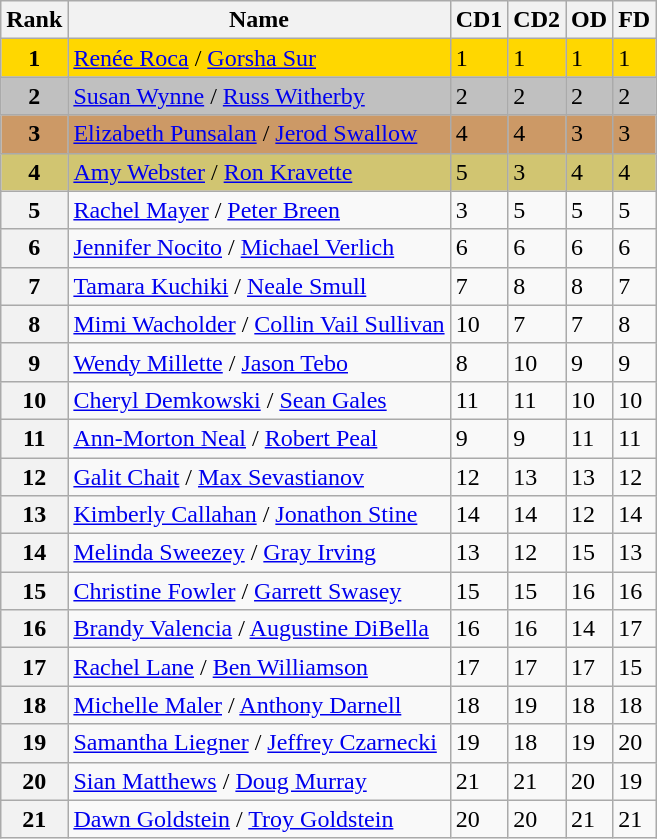<table class="wikitable">
<tr>
<th>Rank</th>
<th>Name</th>
<th>CD1</th>
<th>CD2</th>
<th>OD</th>
<th>FD</th>
</tr>
<tr bgcolor="gold">
<td align="center"><strong>1</strong></td>
<td><a href='#'>Renée Roca</a> / <a href='#'>Gorsha Sur</a></td>
<td>1</td>
<td>1</td>
<td>1</td>
<td>1</td>
</tr>
<tr bgcolor="silver">
<td align="center"><strong>2</strong></td>
<td><a href='#'>Susan Wynne</a> / <a href='#'>Russ Witherby</a></td>
<td>2</td>
<td>2</td>
<td>2</td>
<td>2</td>
</tr>
<tr bgcolor="cc9966">
<td align="center"><strong>3</strong></td>
<td><a href='#'>Elizabeth Punsalan</a> / <a href='#'>Jerod Swallow</a></td>
<td>4</td>
<td>4</td>
<td>3</td>
<td>3</td>
</tr>
<tr bgcolor="#d1c571">
<td align="center"><strong>4</strong></td>
<td><a href='#'>Amy Webster</a> / <a href='#'>Ron Kravette</a></td>
<td>5</td>
<td>3</td>
<td>4</td>
<td>4</td>
</tr>
<tr>
<th>5</th>
<td><a href='#'>Rachel Mayer</a> / <a href='#'>Peter Breen</a></td>
<td>3</td>
<td>5</td>
<td>5</td>
<td>5</td>
</tr>
<tr>
<th>6</th>
<td><a href='#'>Jennifer Nocito</a> / <a href='#'>Michael Verlich</a></td>
<td>6</td>
<td>6</td>
<td>6</td>
<td>6</td>
</tr>
<tr>
<th>7</th>
<td><a href='#'>Tamara Kuchiki</a> / <a href='#'>Neale Smull</a></td>
<td>7</td>
<td>8</td>
<td>8</td>
<td>7</td>
</tr>
<tr>
<th>8</th>
<td><a href='#'>Mimi Wacholder</a> / <a href='#'>Collin Vail Sullivan</a></td>
<td>10</td>
<td>7</td>
<td>7</td>
<td>8</td>
</tr>
<tr>
<th>9</th>
<td><a href='#'>Wendy Millette</a> / <a href='#'>Jason Tebo</a></td>
<td>8</td>
<td>10</td>
<td>9</td>
<td>9</td>
</tr>
<tr>
<th>10</th>
<td><a href='#'>Cheryl Demkowski</a> / <a href='#'>Sean Gales</a></td>
<td>11</td>
<td>11</td>
<td>10</td>
<td>10</td>
</tr>
<tr>
<th>11</th>
<td><a href='#'>Ann-Morton Neal</a> / <a href='#'>Robert Peal</a></td>
<td>9</td>
<td>9</td>
<td>11</td>
<td>11</td>
</tr>
<tr>
<th>12</th>
<td><a href='#'>Galit Chait</a> / <a href='#'>Max Sevastianov</a></td>
<td>12</td>
<td>13</td>
<td>13</td>
<td>12</td>
</tr>
<tr>
<th>13</th>
<td><a href='#'>Kimberly Callahan</a> / <a href='#'>Jonathon Stine</a></td>
<td>14</td>
<td>14</td>
<td>12</td>
<td>14</td>
</tr>
<tr>
<th>14</th>
<td><a href='#'>Melinda Sweezey</a> / <a href='#'>Gray Irving</a></td>
<td>13</td>
<td>12</td>
<td>15</td>
<td>13</td>
</tr>
<tr>
<th>15</th>
<td><a href='#'>Christine Fowler</a> / <a href='#'>Garrett Swasey</a></td>
<td>15</td>
<td>15</td>
<td>16</td>
<td>16</td>
</tr>
<tr>
<th>16</th>
<td><a href='#'>Brandy Valencia</a> / <a href='#'>Augustine DiBella</a></td>
<td>16</td>
<td>16</td>
<td>14</td>
<td>17</td>
</tr>
<tr>
<th>17</th>
<td><a href='#'>Rachel Lane</a> / <a href='#'>Ben Williamson</a></td>
<td>17</td>
<td>17</td>
<td>17</td>
<td>15</td>
</tr>
<tr>
<th>18</th>
<td><a href='#'>Michelle Maler</a> / <a href='#'>Anthony Darnell</a></td>
<td>18</td>
<td>19</td>
<td>18</td>
<td>18</td>
</tr>
<tr>
<th>19</th>
<td><a href='#'>Samantha Liegner</a> / <a href='#'>Jeffrey Czarnecki</a></td>
<td>19</td>
<td>18</td>
<td>19</td>
<td>20</td>
</tr>
<tr>
<th>20</th>
<td><a href='#'>Sian Matthews</a> / <a href='#'>Doug Murray</a></td>
<td>21</td>
<td>21</td>
<td>20</td>
<td>19</td>
</tr>
<tr>
<th>21</th>
<td><a href='#'>Dawn Goldstein</a> / <a href='#'>Troy Goldstein</a></td>
<td>20</td>
<td>20</td>
<td>21</td>
<td>21</td>
</tr>
</table>
